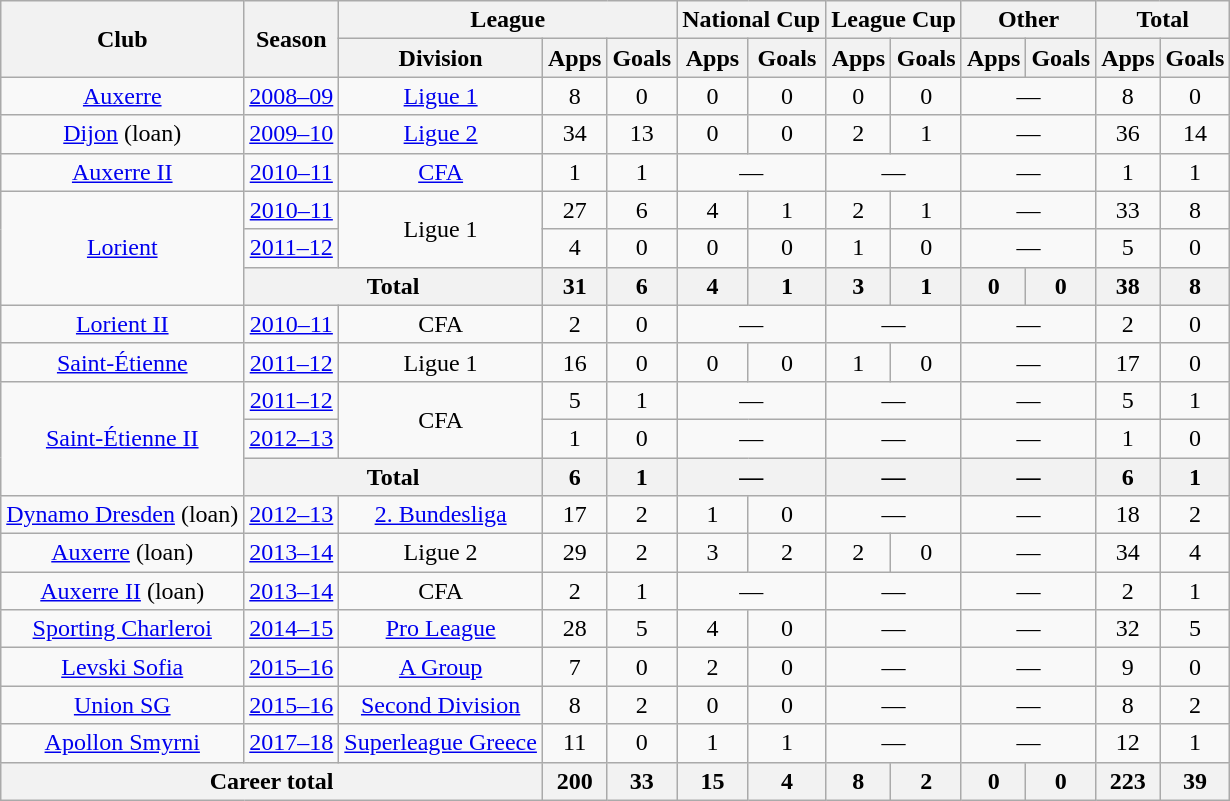<table class="wikitable" style="text-align:center">
<tr>
<th rowspan="2">Club</th>
<th rowspan="2">Season</th>
<th colspan="3">League</th>
<th colspan="2">National Cup</th>
<th colspan="2">League Cup</th>
<th colspan="2">Other</th>
<th colspan="2">Total</th>
</tr>
<tr>
<th>Division</th>
<th>Apps</th>
<th>Goals</th>
<th>Apps</th>
<th>Goals</th>
<th>Apps</th>
<th>Goals</th>
<th>Apps</th>
<th>Goals</th>
<th>Apps</th>
<th>Goals</th>
</tr>
<tr>
<td><a href='#'>Auxerre</a></td>
<td><a href='#'>2008–09</a></td>
<td><a href='#'>Ligue 1</a></td>
<td>8</td>
<td>0</td>
<td>0</td>
<td>0</td>
<td>0</td>
<td>0</td>
<td colspan="2">—</td>
<td>8</td>
<td>0</td>
</tr>
<tr>
<td><a href='#'>Dijon</a> (loan)</td>
<td><a href='#'>2009–10</a></td>
<td><a href='#'>Ligue 2</a></td>
<td>34</td>
<td>13</td>
<td>0</td>
<td>0</td>
<td>2</td>
<td>1</td>
<td colspan="2">—</td>
<td>36</td>
<td>14</td>
</tr>
<tr>
<td><a href='#'>Auxerre II</a></td>
<td><a href='#'>2010–11</a></td>
<td><a href='#'>CFA</a></td>
<td>1</td>
<td>1</td>
<td colspan="2">—</td>
<td colspan="2">—</td>
<td colspan="2">—</td>
<td>1</td>
<td>1</td>
</tr>
<tr>
<td rowspan="3"><a href='#'>Lorient</a></td>
<td><a href='#'>2010–11</a></td>
<td rowspan="2">Ligue 1</td>
<td>27</td>
<td>6</td>
<td>4</td>
<td>1</td>
<td>2</td>
<td>1</td>
<td colspan="2">—</td>
<td>33</td>
<td>8</td>
</tr>
<tr>
<td><a href='#'>2011–12</a></td>
<td>4</td>
<td>0</td>
<td>0</td>
<td>0</td>
<td>1</td>
<td>0</td>
<td colspan="2">—</td>
<td>5</td>
<td>0</td>
</tr>
<tr>
<th colspan="2">Total</th>
<th>31</th>
<th>6</th>
<th>4</th>
<th>1</th>
<th>3</th>
<th>1</th>
<th>0</th>
<th>0</th>
<th>38</th>
<th>8</th>
</tr>
<tr>
<td><a href='#'>Lorient II</a></td>
<td><a href='#'>2010–11</a></td>
<td>CFA</td>
<td>2</td>
<td>0</td>
<td colspan="2">—</td>
<td colspan="2">—</td>
<td colspan="2">—</td>
<td>2</td>
<td>0</td>
</tr>
<tr>
<td><a href='#'>Saint-Étienne</a></td>
<td><a href='#'>2011–12</a></td>
<td>Ligue 1</td>
<td>16</td>
<td>0</td>
<td>0</td>
<td>0</td>
<td>1</td>
<td>0</td>
<td colspan="2">—</td>
<td>17</td>
<td>0</td>
</tr>
<tr>
<td rowspan="3"><a href='#'>Saint-Étienne II</a></td>
<td><a href='#'>2011–12</a></td>
<td rowspan="2">CFA</td>
<td>5</td>
<td>1</td>
<td colspan="2">—</td>
<td colspan="2">—</td>
<td colspan="2">—</td>
<td>5</td>
<td>1</td>
</tr>
<tr>
<td><a href='#'>2012–13</a></td>
<td>1</td>
<td>0</td>
<td colspan="2">—</td>
<td colspan="2">—</td>
<td colspan="2">—</td>
<td>1</td>
<td>0</td>
</tr>
<tr>
<th colspan="2">Total</th>
<th>6</th>
<th>1</th>
<th colspan="2">—</th>
<th colspan="2">—</th>
<th colspan="2">—</th>
<th>6</th>
<th>1</th>
</tr>
<tr>
<td><a href='#'>Dynamo Dresden</a> (loan)</td>
<td><a href='#'>2012–13</a></td>
<td><a href='#'>2. Bundesliga</a></td>
<td>17</td>
<td>2</td>
<td>1</td>
<td>0</td>
<td colspan="2">—</td>
<td colspan="2">—</td>
<td>18</td>
<td>2</td>
</tr>
<tr>
<td><a href='#'>Auxerre</a> (loan)</td>
<td><a href='#'>2013–14</a></td>
<td>Ligue 2</td>
<td>29</td>
<td>2</td>
<td>3</td>
<td>2</td>
<td>2</td>
<td>0</td>
<td colspan="2">—</td>
<td>34</td>
<td>4</td>
</tr>
<tr>
<td><a href='#'>Auxerre II</a> (loan)</td>
<td><a href='#'>2013–14</a></td>
<td>CFA</td>
<td>2</td>
<td>1</td>
<td colspan="2">—</td>
<td colspan="2">—</td>
<td colspan="2">—</td>
<td>2</td>
<td>1</td>
</tr>
<tr>
<td><a href='#'>Sporting Charleroi</a></td>
<td><a href='#'>2014–15</a></td>
<td><a href='#'>Pro League</a></td>
<td>28</td>
<td>5</td>
<td>4</td>
<td>0</td>
<td colspan="2">—</td>
<td colspan="2">—</td>
<td>32</td>
<td>5</td>
</tr>
<tr>
<td><a href='#'>Levski Sofia</a></td>
<td><a href='#'>2015–16</a></td>
<td><a href='#'>A Group</a></td>
<td>7</td>
<td>0</td>
<td>2</td>
<td>0</td>
<td colspan="2">—</td>
<td colspan="2">—</td>
<td>9</td>
<td>0</td>
</tr>
<tr>
<td><a href='#'>Union SG</a></td>
<td><a href='#'>2015–16</a></td>
<td><a href='#'>Second Division</a></td>
<td>8</td>
<td>2</td>
<td>0</td>
<td>0</td>
<td colspan="2">—</td>
<td colspan="2">—</td>
<td>8</td>
<td>2</td>
</tr>
<tr>
<td><a href='#'>Apollon Smyrni</a></td>
<td><a href='#'>2017–18</a></td>
<td><a href='#'>Superleague Greece</a></td>
<td>11</td>
<td>0</td>
<td>1</td>
<td>1</td>
<td colspan="2">—</td>
<td colspan="2">—</td>
<td>12</td>
<td>1</td>
</tr>
<tr>
<th colspan="3">Career total</th>
<th>200</th>
<th>33</th>
<th>15</th>
<th>4</th>
<th>8</th>
<th>2</th>
<th>0</th>
<th>0</th>
<th>223</th>
<th>39</th>
</tr>
</table>
